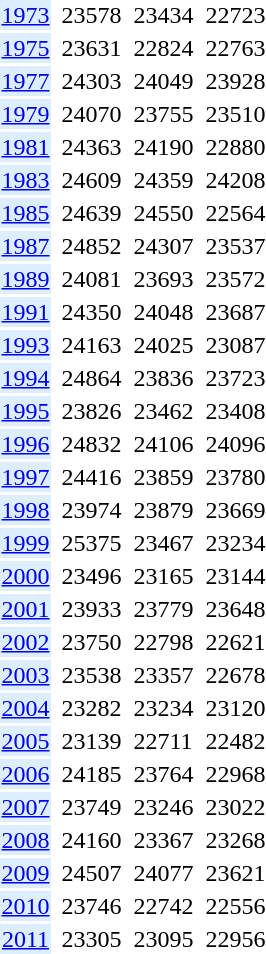<table>
<tr>
<td align=center bgcolor = DDEEFF><a href='#'>1973</a></td>
<td></td>
<td>23578</td>
<td></td>
<td>23434</td>
<td></td>
<td>22723</td>
</tr>
<tr>
<td align=center bgcolor = DDEEFF><a href='#'>1975</a></td>
<td></td>
<td>23631</td>
<td></td>
<td>22824</td>
<td></td>
<td>22763</td>
</tr>
<tr>
<td align=center bgcolor = DDEEFF><a href='#'>1977</a></td>
<td></td>
<td>24303</td>
<td></td>
<td>24049</td>
<td></td>
<td>23928</td>
</tr>
<tr>
<td align=center bgcolor = DDEEFF><a href='#'>1979</a></td>
<td></td>
<td>24070</td>
<td></td>
<td>23755</td>
<td></td>
<td>23510</td>
</tr>
<tr>
<td align=center bgcolor = DDEEFF><a href='#'>1981</a></td>
<td></td>
<td>24363</td>
<td></td>
<td>24190</td>
<td></td>
<td>22880</td>
</tr>
<tr>
<td align=center bgcolor = DDEEFF><a href='#'>1983</a></td>
<td></td>
<td>24609</td>
<td></td>
<td>24359</td>
<td></td>
<td>24208</td>
</tr>
<tr>
<td align=center bgcolor = DDEEFF><a href='#'>1985</a></td>
<td></td>
<td>24639</td>
<td></td>
<td>24550</td>
<td></td>
<td>22564</td>
</tr>
<tr>
<td align=center bgcolor = DDEEFF><a href='#'>1987</a></td>
<td></td>
<td>24852</td>
<td></td>
<td>24307</td>
<td></td>
<td>23537</td>
</tr>
<tr>
<td align=center bgcolor = DDEEFF><a href='#'>1989</a></td>
<td></td>
<td>24081</td>
<td></td>
<td>23693</td>
<td></td>
<td>23572</td>
</tr>
<tr>
<td align=center bgcolor = DDEEFF><a href='#'>1991</a></td>
<td></td>
<td>24350</td>
<td></td>
<td>24048</td>
<td></td>
<td>23687</td>
</tr>
<tr>
<td align=center bgcolor = DDEEFF><a href='#'>1993</a></td>
<td></td>
<td>24163</td>
<td></td>
<td>24025</td>
<td></td>
<td>23087</td>
</tr>
<tr>
<td align=center bgcolor = DDEEFF><a href='#'>1994</a></td>
<td></td>
<td>24864</td>
<td></td>
<td>23836</td>
<td></td>
<td>23723</td>
</tr>
<tr>
<td align=center bgcolor = DDEEFF><a href='#'>1995</a></td>
<td></td>
<td>23826</td>
<td></td>
<td>23462</td>
<td></td>
<td>23408</td>
</tr>
<tr>
<td align=center bgcolor = DDEEFF><a href='#'>1996</a></td>
<td></td>
<td>24832</td>
<td></td>
<td>24106</td>
<td></td>
<td>24096</td>
</tr>
<tr>
<td align=center bgcolor = DDEEFF><a href='#'>1997</a></td>
<td></td>
<td>24416</td>
<td></td>
<td>23859</td>
<td></td>
<td>23780</td>
</tr>
<tr>
<td align=center bgcolor = DDEEFF><a href='#'>1998</a></td>
<td></td>
<td>23974</td>
<td></td>
<td>23879</td>
<td></td>
<td>23669</td>
</tr>
<tr>
<td align=center bgcolor = DDEEFF><a href='#'>1999</a></td>
<td></td>
<td>25375</td>
<td></td>
<td>23467</td>
<td></td>
<td>23234</td>
</tr>
<tr>
<td align=center bgcolor = DDEEFF><a href='#'>2000</a></td>
<td></td>
<td>23496</td>
<td></td>
<td>23165</td>
<td></td>
<td>23144</td>
</tr>
<tr>
<td align=center bgcolor = DDEEFF><a href='#'>2001</a></td>
<td></td>
<td>23933</td>
<td></td>
<td>23779</td>
<td></td>
<td>23648</td>
</tr>
<tr>
<td align=center bgcolor = DDEEFF><a href='#'>2002</a></td>
<td></td>
<td>23750</td>
<td></td>
<td>22798</td>
<td></td>
<td>22621</td>
</tr>
<tr>
<td align=center bgcolor = DDEEFF><a href='#'>2003</a></td>
<td></td>
<td>23538</td>
<td></td>
<td>23357</td>
<td></td>
<td>22678</td>
</tr>
<tr>
<td align=center bgcolor = DDEEFF><a href='#'>2004</a></td>
<td></td>
<td>23282</td>
<td></td>
<td>23234</td>
<td></td>
<td>23120</td>
</tr>
<tr>
<td align=center bgcolor = DDEEFF><a href='#'>2005</a></td>
<td></td>
<td>23139</td>
<td></td>
<td>22711</td>
<td></td>
<td>22482</td>
</tr>
<tr>
<td align=center bgcolor = DDEEFF><a href='#'>2006</a></td>
<td></td>
<td>24185</td>
<td></td>
<td>23764</td>
<td></td>
<td>22968</td>
</tr>
<tr>
<td align=center bgcolor = DDEEFF><a href='#'>2007</a></td>
<td></td>
<td>23749</td>
<td></td>
<td>23246</td>
<td></td>
<td>23022</td>
</tr>
<tr>
<td align=center bgcolor = DDEEFF><a href='#'>2008</a></td>
<td></td>
<td>24160</td>
<td></td>
<td>23367</td>
<td></td>
<td>23268</td>
</tr>
<tr>
<td align=center bgcolor = DDEEFF><a href='#'>2009</a></td>
<td></td>
<td>24507</td>
<td></td>
<td>24077</td>
<td></td>
<td>23621</td>
</tr>
<tr>
<td align=center bgcolor = DDEEFF><a href='#'>2010</a></td>
<td></td>
<td>23746</td>
<td></td>
<td>22742</td>
<td></td>
<td>22556</td>
</tr>
<tr>
<td align=center bgcolor = DDEEFF><a href='#'>2011</a></td>
<td></td>
<td>23305</td>
<td></td>
<td>23095</td>
<td></td>
<td>22956</td>
</tr>
</table>
